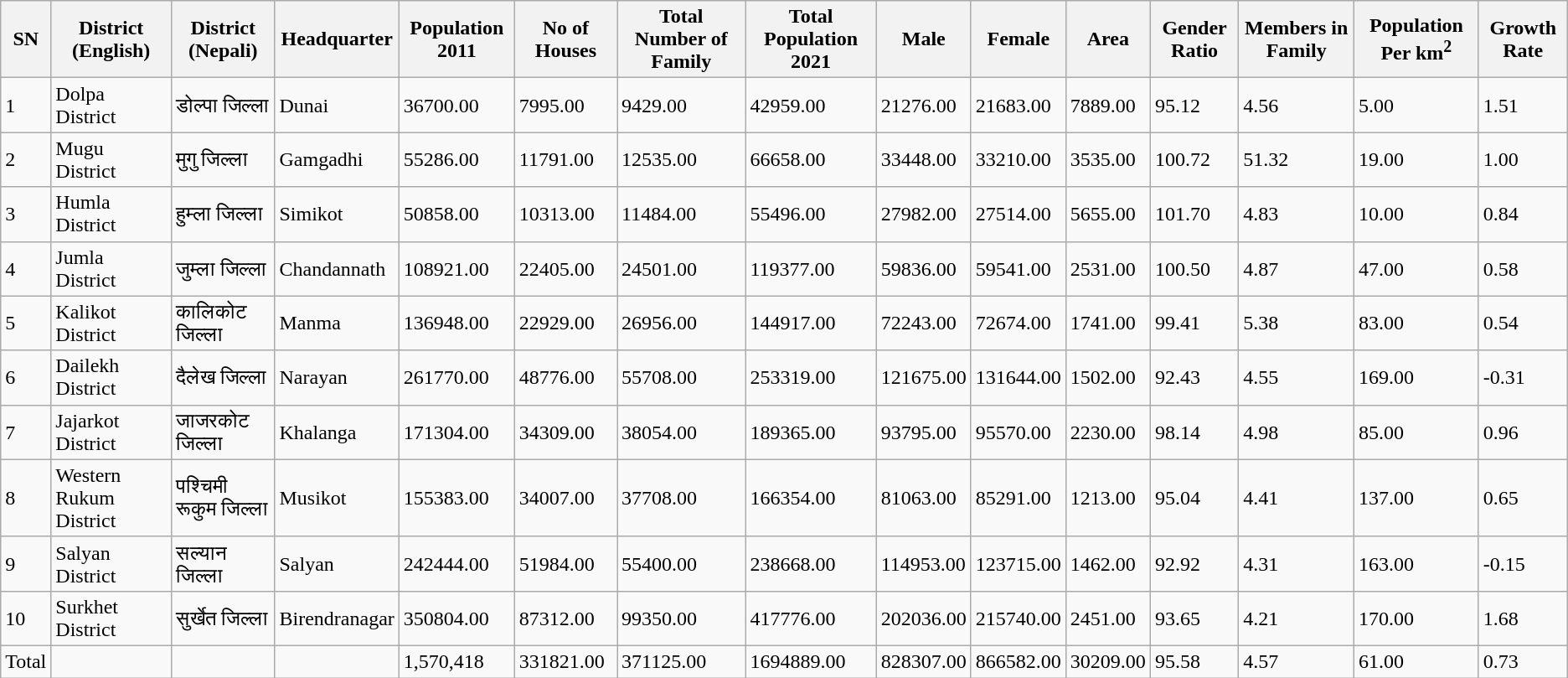<table class="wikitable sortable">
<tr>
<th>SN</th>
<th>District (English)</th>
<th>District (Nepali)</th>
<th>Headquarter</th>
<th>Population 2011</th>
<th>No of Houses</th>
<th>Total Number of Family</th>
<th>Total Population 2021</th>
<th>Male</th>
<th>Female</th>
<th>Area</th>
<th>Gender Ratio</th>
<th>Members in Family</th>
<th>Population Per km<sup>2</sup></th>
<th>Growth Rate</th>
</tr>
<tr>
<td>1</td>
<td>Dolpa District</td>
<td>डोल्पा जिल्ला</td>
<td>Dunai</td>
<td>36700.00</td>
<td>7995.00</td>
<td>9429.00</td>
<td>42959.00</td>
<td>21276.00</td>
<td>21683.00</td>
<td>7889.00</td>
<td>95.12</td>
<td>4.56</td>
<td>5.00</td>
<td>1.51</td>
</tr>
<tr>
<td>2</td>
<td>Mugu District</td>
<td>मुगु जिल्ला</td>
<td>Gamgadhi</td>
<td>55286.00</td>
<td>11791.00</td>
<td>12535.00</td>
<td>66658.00</td>
<td>33448.00</td>
<td>33210.00</td>
<td>3535.00</td>
<td>100.72</td>
<td>51.32</td>
<td>19.00</td>
<td>1.00</td>
</tr>
<tr>
<td>3</td>
<td>Humla District</td>
<td>हुम्ला जिल्ला</td>
<td>Simikot</td>
<td>50858.00</td>
<td>10313.00</td>
<td>11484.00</td>
<td>55496.00</td>
<td>27982.00</td>
<td>27514.00</td>
<td>5655.00</td>
<td>101.70</td>
<td>4.83</td>
<td>10.00</td>
<td>0.84</td>
</tr>
<tr>
<td>4</td>
<td>Jumla District</td>
<td>जुम्ला जिल्ला</td>
<td>Chandannath</td>
<td>108921.00</td>
<td>22405.00</td>
<td>24501.00</td>
<td>119377.00</td>
<td>59836.00</td>
<td>59541.00</td>
<td>2531.00</td>
<td>100.50</td>
<td>4.87</td>
<td>47.00</td>
<td>0.58</td>
</tr>
<tr>
<td>5</td>
<td>Kalikot District</td>
<td>कालिकोट जिल्ला</td>
<td>Manma</td>
<td>136948.00</td>
<td>22929.00</td>
<td>26956.00</td>
<td>144917.00</td>
<td>72243.00</td>
<td>72674.00</td>
<td>1741.00</td>
<td>99.41</td>
<td>5.38</td>
<td>83.00</td>
<td>0.54</td>
</tr>
<tr>
<td>6</td>
<td>Dailekh District</td>
<td>दैलेख जिल्ला</td>
<td>Narayan</td>
<td>261770.00</td>
<td>48776.00</td>
<td>55708.00</td>
<td>253319.00</td>
<td>121675.00</td>
<td>131644.00</td>
<td>1502.00</td>
<td>92.43</td>
<td>4.55</td>
<td>169.00</td>
<td>-0.31</td>
</tr>
<tr>
<td>7</td>
<td>Jajarkot District</td>
<td>जाजरकोट जिल्ला</td>
<td>Khalanga</td>
<td>171304.00</td>
<td>34309.00</td>
<td>38054.00</td>
<td>189365.00</td>
<td>93795.00</td>
<td>95570.00</td>
<td>2230.00</td>
<td>98.14</td>
<td>4.98</td>
<td>85.00</td>
<td>0.96</td>
</tr>
<tr>
<td>8</td>
<td>Western Rukum District</td>
<td>पश्चिमी रूकुम जिल्ला</td>
<td>Musikot</td>
<td>155383.00</td>
<td>34007.00</td>
<td>37708.00</td>
<td>166354.00</td>
<td>81063.00</td>
<td>85291.00</td>
<td>1213.00</td>
<td>95.04</td>
<td>4.41</td>
<td>137.00</td>
<td>0.65</td>
</tr>
<tr>
<td>9</td>
<td>Salyan District</td>
<td>सल्यान जिल्ला</td>
<td>Salyan</td>
<td>242444.00</td>
<td>51984.00</td>
<td>55400.00</td>
<td>238668.00</td>
<td>114953.00</td>
<td>123715.00</td>
<td>1462.00</td>
<td>92.92</td>
<td>4.31</td>
<td>163.00</td>
<td>-0.15</td>
</tr>
<tr>
<td>10</td>
<td>Surkhet District</td>
<td>सुर्खेत जिल्ला</td>
<td>Birendranagar</td>
<td>350804.00</td>
<td>87312.00</td>
<td>99350.00</td>
<td>417776.00</td>
<td>202036.00</td>
<td>215740.00</td>
<td>2451.00</td>
<td>93.65</td>
<td>4.21</td>
<td>170.00</td>
<td>1.68</td>
</tr>
<tr>
<td>Total</td>
<td></td>
<td></td>
<td></td>
<td>1,570,418</td>
<td>331821.00</td>
<td>371125.00</td>
<td>1694889.00</td>
<td>828307.00</td>
<td>866582.00</td>
<td>30209.00</td>
<td>95.58</td>
<td>4.57</td>
<td>61.00</td>
<td>0.73</td>
</tr>
</table>
